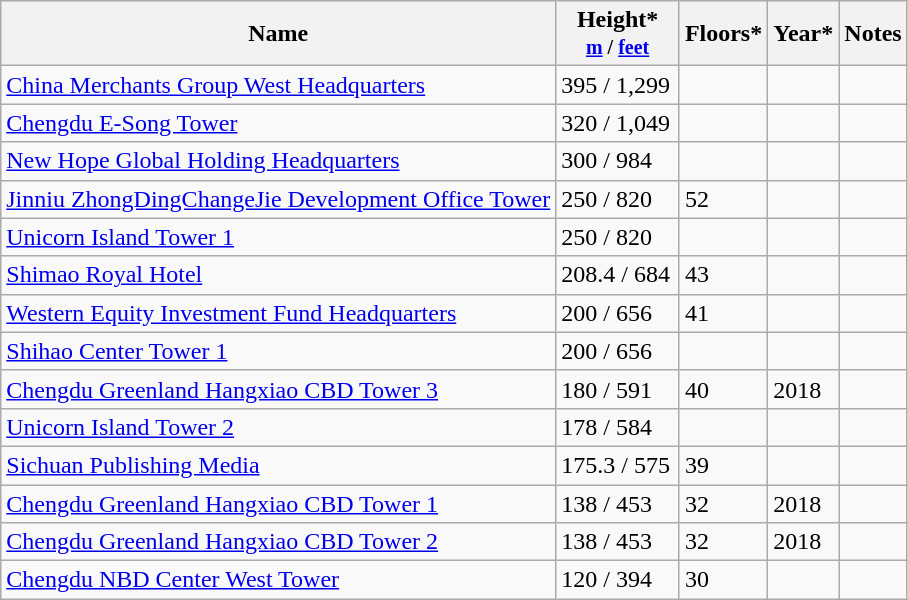<table class="wikitable sortable">
<tr>
<th>Name</th>
<th width="75px">Height*<br><small><a href='#'>m</a> / <a href='#'>feet</a></small></th>
<th>Floors*</th>
<th>Year*</th>
<th class="unsortable">Notes</th>
</tr>
<tr>
<td><a href='#'>China Merchants Group West Headquarters</a></td>
<td>395 / 1,299</td>
<td></td>
<td></td>
<td></td>
</tr>
<tr>
<td><a href='#'>Chengdu E-Song Tower</a></td>
<td>320 / 1,049</td>
<td></td>
<td></td>
<td></td>
</tr>
<tr>
<td><a href='#'>New Hope Global Holding Headquarters</a></td>
<td>300 / 984</td>
<td></td>
<td></td>
<td></td>
</tr>
<tr>
<td><a href='#'>Jinniu ZhongDingChangeJie Development Office Tower</a></td>
<td>250 / 820</td>
<td>52</td>
<td></td>
<td></td>
</tr>
<tr>
<td><a href='#'>Unicorn Island Tower 1</a></td>
<td>250 / 820</td>
<td></td>
<td></td>
<td></td>
</tr>
<tr>
<td><a href='#'>Shimao Royal Hotel</a></td>
<td>208.4 / 684</td>
<td>43</td>
<td></td>
<td></td>
</tr>
<tr>
<td><a href='#'>Western Equity Investment Fund Headquarters</a></td>
<td>200 / 656</td>
<td>41</td>
<td></td>
<td></td>
</tr>
<tr>
<td><a href='#'>Shihao Center Tower 1</a></td>
<td>200 / 656</td>
<td></td>
<td></td>
<td></td>
</tr>
<tr>
<td><a href='#'>Chengdu Greenland Hangxiao CBD Tower 3</a></td>
<td>180 / 591</td>
<td>40</td>
<td>2018</td>
<td></td>
</tr>
<tr>
<td><a href='#'>Unicorn Island Tower 2</a></td>
<td>178 / 584</td>
<td></td>
<td></td>
<td></td>
</tr>
<tr>
<td><a href='#'>Sichuan Publishing Media</a></td>
<td>175.3 / 575</td>
<td>39</td>
<td></td>
<td></td>
</tr>
<tr>
<td><a href='#'>Chengdu Greenland Hangxiao CBD Tower 1</a></td>
<td>138 / 453</td>
<td>32</td>
<td>2018</td>
<td></td>
</tr>
<tr>
<td><a href='#'>Chengdu Greenland Hangxiao CBD Tower 2</a></td>
<td>138 / 453</td>
<td>32</td>
<td>2018</td>
<td></td>
</tr>
<tr>
<td><a href='#'>Chengdu NBD Center West Tower</a></td>
<td>120 / 394</td>
<td>30</td>
<td></td>
<td></td>
</tr>
</table>
